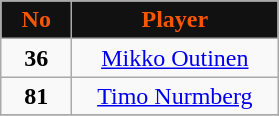<table class="wikitable" style="text-align:center">
<tr>
<th style="width:40px; background:#111111; color:#F95602;">No</th>
<th style="width:130px; background:#111111; color:#F95602;">Player</th>
</tr>
<tr>
<td><strong>36</strong></td>
<td><a href='#'>Mikko Outinen</a></td>
</tr>
<tr>
<td><strong>81</strong></td>
<td><a href='#'>Timo Nurmberg</a></td>
</tr>
<tr>
</tr>
</table>
